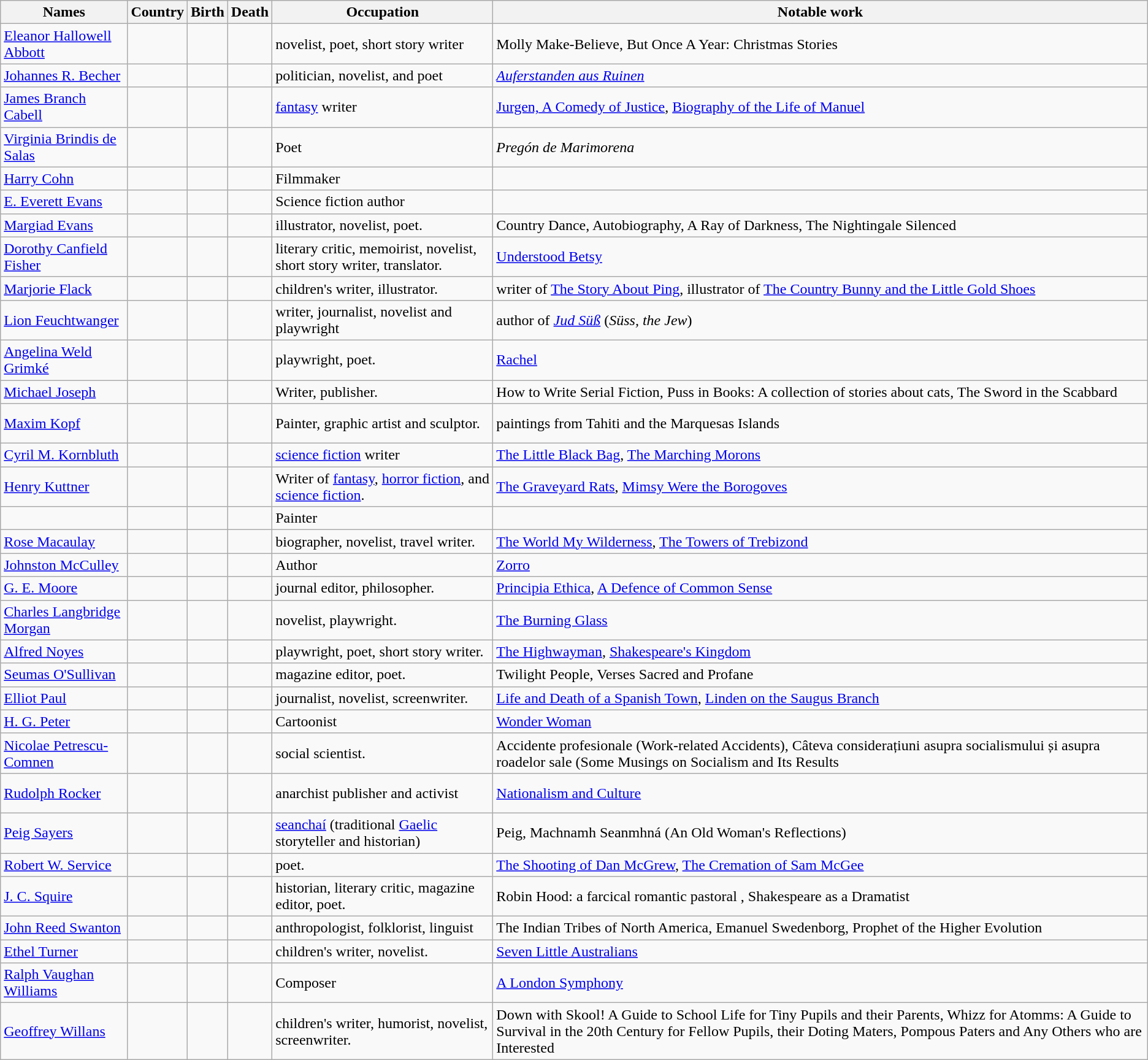<table class="wikitable sortable" border="1" style="border-spacing:0; style="width:100%;">
<tr>
<th>Names</th>
<th>Country</th>
<th>Birth</th>
<th>Death</th>
<th>Occupation</th>
<th>Notable work</th>
</tr>
<tr>
<td><a href='#'>Eleanor Hallowell Abbott</a></td>
<td></td>
<td></td>
<td></td>
<td>novelist, poet, short story writer</td>
<td>Molly Make-Believe, But Once A Year: Christmas Stories</td>
</tr>
<tr>
<td><a href='#'>Johannes R. Becher</a></td>
<td></td>
<td></td>
<td></td>
<td>politician, novelist, and poet</td>
<td><em><a href='#'>Auferstanden aus Ruinen</a></em></td>
</tr>
<tr>
<td><a href='#'>James Branch Cabell</a></td>
<td></td>
<td></td>
<td></td>
<td><a href='#'>fantasy</a> writer</td>
<td><a href='#'>Jurgen, A Comedy of Justice</a>, <a href='#'>Biography of the Life of Manuel</a></td>
</tr>
<tr>
<td><a href='#'>Virginia Brindis de Salas</a></td>
<td></td>
<td></td>
<td></td>
<td>Poet</td>
<td><em>Pregón de Marimorena</em></td>
</tr>
<tr>
<td><a href='#'>Harry Cohn</a></td>
<td></td>
<td></td>
<td></td>
<td>Filmmaker</td>
<td></td>
</tr>
<tr>
<td><a href='#'>E. Everett Evans</a></td>
<td></td>
<td></td>
<td></td>
<td>Science fiction author</td>
<td></td>
</tr>
<tr>
<td><a href='#'>Margiad Evans</a></td>
<td></td>
<td></td>
<td></td>
<td>illustrator, novelist, poet.</td>
<td>Country Dance, Autobiography, A Ray of Darkness, The Nightingale Silenced</td>
</tr>
<tr>
<td><a href='#'>Dorothy Canfield Fisher</a></td>
<td></td>
<td></td>
<td></td>
<td>literary critic, memoirist, novelist, short story writer, translator.</td>
<td><a href='#'>Understood Betsy</a></td>
</tr>
<tr>
<td><a href='#'>Marjorie Flack</a></td>
<td></td>
<td></td>
<td></td>
<td>children's writer, illustrator.</td>
<td>writer of <a href='#'>The Story About Ping</a>, illustrator of <a href='#'>The Country Bunny and the Little Gold Shoes</a></td>
</tr>
<tr>
<td><a href='#'>Lion Feuchtwanger</a></td>
<td></td>
<td></td>
<td></td>
<td>writer, journalist, novelist and playwright</td>
<td>author of  <a href='#'><em>Jud Süß</em></a> (<em>Süss, the Jew</em>)</td>
</tr>
<tr>
<td><a href='#'>Angelina Weld Grimké</a></td>
<td></td>
<td></td>
<td></td>
<td>playwright, poet.</td>
<td><a href='#'>Rachel</a></td>
</tr>
<tr>
<td><a href='#'>Michael Joseph</a></td>
<td></td>
<td></td>
<td></td>
<td>Writer, publisher.</td>
<td>How to Write Serial Fiction, Puss in Books: A collection of stories about cats, The Sword in the Scabbard</td>
</tr>
<tr>
<td><a href='#'>Maxim Kopf</a></td>
<td><br><br></td>
<td></td>
<td></td>
<td>Painter, graphic artist and sculptor.</td>
<td>paintings from Tahiti and the Marquesas Islands</td>
</tr>
<tr>
<td><a href='#'>Cyril M. Kornbluth</a></td>
<td></td>
<td></td>
<td></td>
<td><a href='#'>science fiction</a> writer</td>
<td><a href='#'>The Little Black Bag</a>, <a href='#'>The Marching Morons</a></td>
</tr>
<tr>
<td><a href='#'>Henry Kuttner</a></td>
<td></td>
<td></td>
<td></td>
<td>Writer of <a href='#'>fantasy</a>, <a href='#'>horror fiction</a>, and <a href='#'>science fiction</a>.</td>
<td><a href='#'>The Graveyard Rats</a>, <a href='#'>Mimsy Were the Borogoves</a></td>
</tr>
<tr>
<td></td>
<td></td>
<td></td>
<td></td>
<td>Painter</td>
<td></td>
</tr>
<tr>
<td><a href='#'>Rose Macaulay</a></td>
<td></td>
<td></td>
<td></td>
<td>biographer, novelist, travel writer.</td>
<td><a href='#'>The World My Wilderness</a>, <a href='#'>The Towers of Trebizond</a></td>
</tr>
<tr>
<td><a href='#'>Johnston McCulley</a></td>
<td></td>
<td></td>
<td></td>
<td>Author</td>
<td><a href='#'>Zorro</a></td>
</tr>
<tr>
<td><a href='#'>G. E. Moore</a></td>
<td></td>
<td></td>
<td></td>
<td>journal editor, philosopher.</td>
<td><a href='#'>Principia Ethica</a>, <a href='#'>A Defence of Common Sense</a></td>
</tr>
<tr>
<td><a href='#'>Charles Langbridge Morgan</a></td>
<td></td>
<td></td>
<td></td>
<td>novelist, playwright.</td>
<td><a href='#'>The Burning Glass</a></td>
</tr>
<tr>
<td><a href='#'>Alfred Noyes</a></td>
<td></td>
<td></td>
<td></td>
<td>playwright, poet, short story writer.</td>
<td><a href='#'>The Highwayman</a>, <a href='#'>Shakespeare's Kingdom</a></td>
</tr>
<tr>
<td><a href='#'>Seumas O'Sullivan</a></td>
<td></td>
<td></td>
<td></td>
<td>magazine editor, poet.</td>
<td>Twilight People, Verses Sacred and Profane</td>
</tr>
<tr>
<td><a href='#'>Elliot Paul</a></td>
<td></td>
<td></td>
<td></td>
<td>journalist, novelist, screenwriter.</td>
<td><a href='#'>Life and Death of a Spanish Town</a>, <a href='#'>Linden on the Saugus Branch</a></td>
</tr>
<tr>
<td><a href='#'>H. G. Peter</a></td>
<td></td>
<td></td>
<td></td>
<td>Cartoonist</td>
<td><a href='#'>Wonder Woman</a></td>
</tr>
<tr>
<td><a href='#'>Nicolae Petrescu-Comnen</a></td>
<td></td>
<td></td>
<td></td>
<td>social scientist.</td>
<td>Accidente profesionale (Work-related Accidents), Câteva considerațiuni asupra socialismului și asupra roadelor sale (Some Musings on Socialism and Its Results</td>
</tr>
<tr>
<td><a href='#'>Rudolph Rocker</a></td>
<td><br><br></td>
<td></td>
<td></td>
<td>anarchist publisher and activist</td>
<td><a href='#'>Nationalism and Culture</a></td>
</tr>
<tr>
<td><a href='#'>Peig Sayers</a></td>
<td></td>
<td></td>
<td></td>
<td><a href='#'>seanchaí</a> (traditional <a href='#'>Gaelic</a> storyteller and historian)</td>
<td>Peig, Machnamh Seanmhná (An Old Woman's Reflections)</td>
</tr>
<tr>
<td><a href='#'>Robert W. Service</a></td>
<td></td>
<td></td>
<td></td>
<td>poet.</td>
<td><a href='#'>The Shooting of Dan McGrew</a>, <a href='#'>The Cremation of Sam McGee</a></td>
</tr>
<tr>
<td><a href='#'>J. C. Squire</a></td>
<td></td>
<td></td>
<td></td>
<td>historian, literary critic, magazine editor, poet.</td>
<td>Robin Hood: a farcical romantic pastoral , Shakespeare as a Dramatist</td>
</tr>
<tr>
<td><a href='#'>John Reed Swanton</a></td>
<td></td>
<td></td>
<td></td>
<td>anthropologist, folklorist, linguist</td>
<td>The Indian Tribes of North America, Emanuel Swedenborg, Prophet of the Higher Evolution</td>
</tr>
<tr>
<td><a href='#'>Ethel Turner</a></td>
<td></td>
<td></td>
<td></td>
<td>children's writer, novelist.</td>
<td><a href='#'>Seven Little Australians</a></td>
</tr>
<tr>
<td><a href='#'>Ralph Vaughan Williams</a></td>
<td></td>
<td></td>
<td></td>
<td>Composer</td>
<td><a href='#'>A London Symphony</a></td>
</tr>
<tr>
<td><a href='#'>Geoffrey Willans</a></td>
<td></td>
<td></td>
<td></td>
<td>children's writer, humorist, novelist, screenwriter.</td>
<td>Down with Skool! A Guide to School Life for Tiny Pupils and their Parents, Whizz for Atomms: A Guide to Survival in the 20th Century for Fellow Pupils, their Doting Maters, Pompous Paters and Any Others who are Interested</td>
</tr>
</table>
